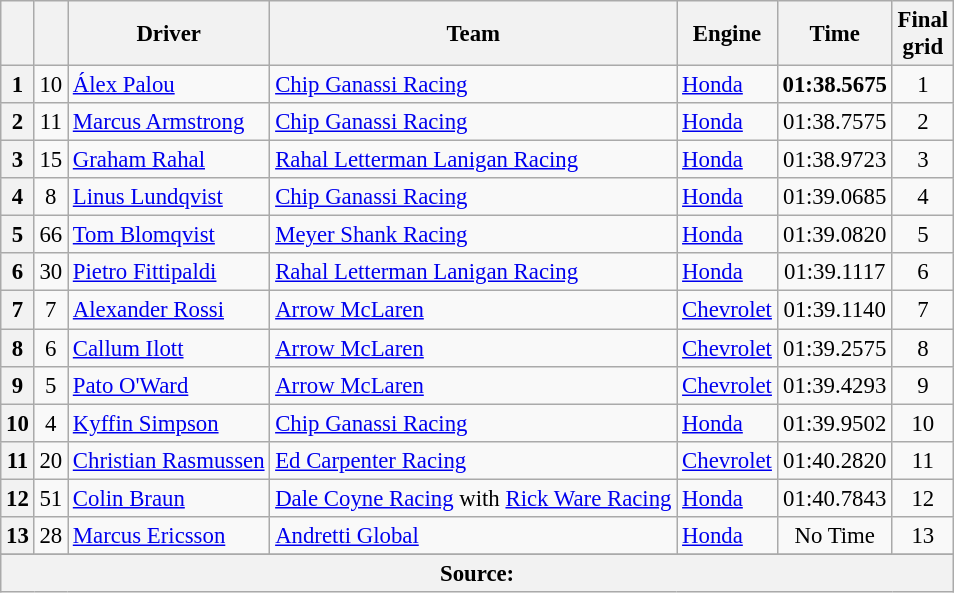<table class="wikitable sortable" style="font-size: 95%;">
<tr>
<th></th>
<th></th>
<th>Driver</th>
<th>Team</th>
<th>Engine</th>
<th>Time</th>
<th>Final<br>grid</th>
</tr>
<tr>
<th>1</th>
<td align="center">10</td>
<td> <a href='#'>Álex Palou</a></td>
<td><a href='#'>Chip Ganassi Racing</a></td>
<td><a href='#'>Honda</a></td>
<td align="center"><strong>01:38.5675</strong></td>
<td align="center">1</td>
</tr>
<tr>
<th>2</th>
<td align="center">11</td>
<td> <a href='#'>Marcus Armstrong</a></td>
<td><a href='#'>Chip Ganassi Racing</a></td>
<td><a href='#'>Honda</a></td>
<td align="center">01:38.7575</td>
<td align="center">2</td>
</tr>
<tr>
<th>3</th>
<td align="center">15</td>
<td> <a href='#'>Graham Rahal</a></td>
<td><a href='#'>Rahal Letterman Lanigan Racing</a></td>
<td><a href='#'>Honda</a></td>
<td align="center">01:38.9723</td>
<td align="center">3</td>
</tr>
<tr>
<th>4</th>
<td align="center">8</td>
<td> <a href='#'>Linus Lundqvist</a> <strong></strong></td>
<td><a href='#'>Chip Ganassi Racing</a></td>
<td><a href='#'>Honda</a></td>
<td align="center">01:39.0685</td>
<td align="center">4</td>
</tr>
<tr>
<th>5</th>
<td align="center">66</td>
<td> <a href='#'>Tom Blomqvist</a> <strong></strong></td>
<td><a href='#'>Meyer Shank Racing</a></td>
<td><a href='#'>Honda</a></td>
<td align="center">01:39.0820</td>
<td align="center">5</td>
</tr>
<tr>
<th>6</th>
<td align="center">30</td>
<td> <a href='#'>Pietro Fittipaldi</a></td>
<td><a href='#'>Rahal Letterman Lanigan Racing</a></td>
<td><a href='#'>Honda</a></td>
<td align="center">01:39.1117</td>
<td align="center">6</td>
</tr>
<tr>
<th>7</th>
<td align="center">7</td>
<td> <a href='#'>Alexander Rossi</a></td>
<td><a href='#'>Arrow McLaren</a></td>
<td><a href='#'>Chevrolet</a></td>
<td align="center">01:39.1140</td>
<td align="center">7</td>
</tr>
<tr>
<th>8</th>
<td align="center">6</td>
<td> <a href='#'>Callum Ilott</a></td>
<td><a href='#'>Arrow McLaren</a></td>
<td><a href='#'>Chevrolet</a></td>
<td align="center">01:39.2575</td>
<td align="center">8</td>
</tr>
<tr>
<th>9</th>
<td align="center">5</td>
<td> <a href='#'>Pato O'Ward</a></td>
<td><a href='#'>Arrow McLaren</a></td>
<td><a href='#'>Chevrolet</a></td>
<td align="center">01:39.4293</td>
<td align="center">9</td>
</tr>
<tr>
<th>10</th>
<td align="center">4</td>
<td> <a href='#'>Kyffin Simpson</a> <strong></strong></td>
<td><a href='#'>Chip Ganassi Racing</a></td>
<td><a href='#'>Honda</a></td>
<td align="center">01:39.9502</td>
<td align="center">10</td>
</tr>
<tr>
<th>11</th>
<td align="center">20</td>
<td> <a href='#'>Christian Rasmussen</a> <strong></strong></td>
<td><a href='#'>Ed Carpenter Racing</a></td>
<td><a href='#'>Chevrolet</a></td>
<td align="center">01:40.2820</td>
<td align="center">11</td>
</tr>
<tr>
<th>12</th>
<td align="center">51</td>
<td> <a href='#'>Colin Braun</a> <strong></strong></td>
<td><a href='#'>Dale Coyne Racing</a> with <a href='#'>Rick Ware Racing</a></td>
<td><a href='#'>Honda</a></td>
<td align="center">01:40.7843</td>
<td align="center">12</td>
</tr>
<tr>
<th>13</th>
<td align="center">28</td>
<td> <a href='#'>Marcus Ericsson</a></td>
<td><a href='#'>Andretti Global</a></td>
<td><a href='#'>Honda</a></td>
<td align="center">No Time</td>
<td align="center">13</td>
</tr>
<tr>
</tr>
<tr class="sortbottom">
<th colspan="7">Source:</th>
</tr>
</table>
